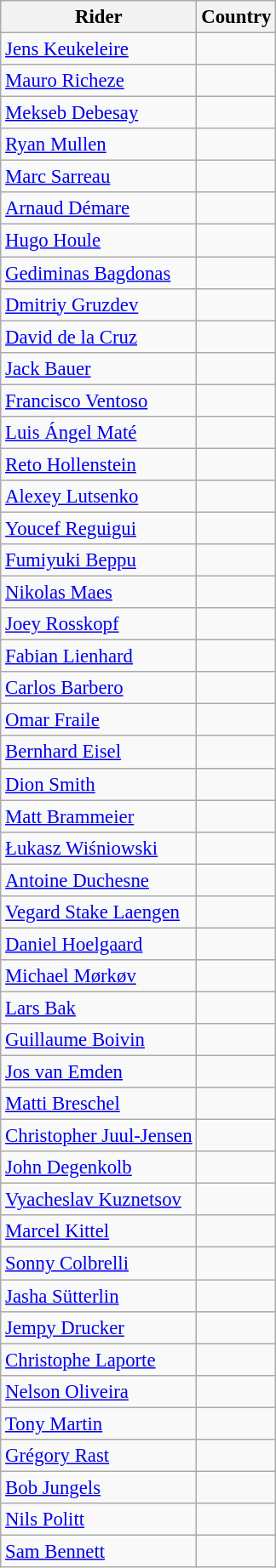<table class="wikitable" style="font-size:95%; text-align:left;">
<tr>
<th>Rider</th>
<th>Country</th>
</tr>
<tr>
<td><a href='#'>Jens Keukeleire</a></td>
<td></td>
</tr>
<tr>
<td><a href='#'>Mauro Richeze</a></td>
<td></td>
</tr>
<tr>
<td><a href='#'>Mekseb Debesay</a></td>
<td></td>
</tr>
<tr>
<td><a href='#'>Ryan Mullen</a></td>
<td></td>
</tr>
<tr>
<td><a href='#'>Marc Sarreau</a></td>
<td></td>
</tr>
<tr>
<td><a href='#'>Arnaud Démare</a></td>
<td></td>
</tr>
<tr>
<td><a href='#'>Hugo Houle</a></td>
<td></td>
</tr>
<tr>
<td><a href='#'>Gediminas Bagdonas</a></td>
<td></td>
</tr>
<tr>
<td><a href='#'>Dmitriy Gruzdev</a></td>
<td></td>
</tr>
<tr>
<td><a href='#'>David de la Cruz</a></td>
<td></td>
</tr>
<tr>
<td><a href='#'>Jack Bauer</a></td>
<td></td>
</tr>
<tr>
<td><a href='#'>Francisco Ventoso</a></td>
<td></td>
</tr>
<tr>
<td><a href='#'>Luis Ángel Maté</a></td>
<td></td>
</tr>
<tr>
<td><a href='#'>Reto Hollenstein</a></td>
<td></td>
</tr>
<tr>
<td><a href='#'>Alexey Lutsenko</a></td>
<td></td>
</tr>
<tr>
<td><a href='#'>Youcef Reguigui</a></td>
<td></td>
</tr>
<tr>
<td><a href='#'>Fumiyuki Beppu</a></td>
<td></td>
</tr>
<tr>
<td><a href='#'>Nikolas Maes</a></td>
<td></td>
</tr>
<tr>
<td><a href='#'>Joey Rosskopf</a></td>
<td></td>
</tr>
<tr>
<td><a href='#'>Fabian Lienhard</a></td>
<td></td>
</tr>
<tr>
<td><a href='#'>Carlos Barbero</a></td>
<td></td>
</tr>
<tr>
<td><a href='#'>Omar Fraile</a></td>
<td></td>
</tr>
<tr>
<td><a href='#'>Bernhard Eisel</a></td>
<td></td>
</tr>
<tr>
<td><a href='#'>Dion Smith</a></td>
<td></td>
</tr>
<tr>
<td><a href='#'>Matt Brammeier</a></td>
<td></td>
</tr>
<tr>
<td><a href='#'>Łukasz Wiśniowski</a></td>
<td></td>
</tr>
<tr>
<td><a href='#'>Antoine Duchesne</a></td>
<td></td>
</tr>
<tr>
<td><a href='#'>Vegard Stake Laengen</a></td>
<td></td>
</tr>
<tr>
<td><a href='#'>Daniel Hoelgaard</a></td>
<td></td>
</tr>
<tr>
<td><a href='#'>Michael Mørkøv</a></td>
<td></td>
</tr>
<tr>
<td><a href='#'>Lars Bak</a></td>
<td></td>
</tr>
<tr>
<td><a href='#'>Guillaume Boivin</a></td>
<td></td>
</tr>
<tr>
<td><a href='#'>Jos van Emden</a></td>
<td></td>
</tr>
<tr>
<td><a href='#'>Matti Breschel</a></td>
<td></td>
</tr>
<tr>
<td><a href='#'>Christopher Juul-Jensen</a></td>
<td></td>
</tr>
<tr>
<td><a href='#'>John Degenkolb</a></td>
<td></td>
</tr>
<tr>
<td><a href='#'>Vyacheslav Kuznetsov</a></td>
<td></td>
</tr>
<tr>
<td><a href='#'>Marcel Kittel</a></td>
<td></td>
</tr>
<tr>
<td><a href='#'>Sonny Colbrelli</a></td>
<td></td>
</tr>
<tr>
<td><a href='#'>Jasha Sütterlin</a></td>
<td></td>
</tr>
<tr>
<td><a href='#'>Jempy Drucker</a></td>
<td></td>
</tr>
<tr>
<td><a href='#'>Christophe Laporte</a></td>
<td></td>
</tr>
<tr>
<td><a href='#'>Nelson Oliveira</a></td>
<td></td>
</tr>
<tr>
<td><a href='#'>Tony Martin</a></td>
<td></td>
</tr>
<tr>
<td><a href='#'>Grégory Rast</a></td>
<td></td>
</tr>
<tr>
<td><a href='#'>Bob Jungels</a></td>
<td></td>
</tr>
<tr>
<td><a href='#'>Nils Politt</a></td>
<td></td>
</tr>
<tr>
<td><a href='#'>Sam Bennett</a></td>
<td></td>
</tr>
</table>
